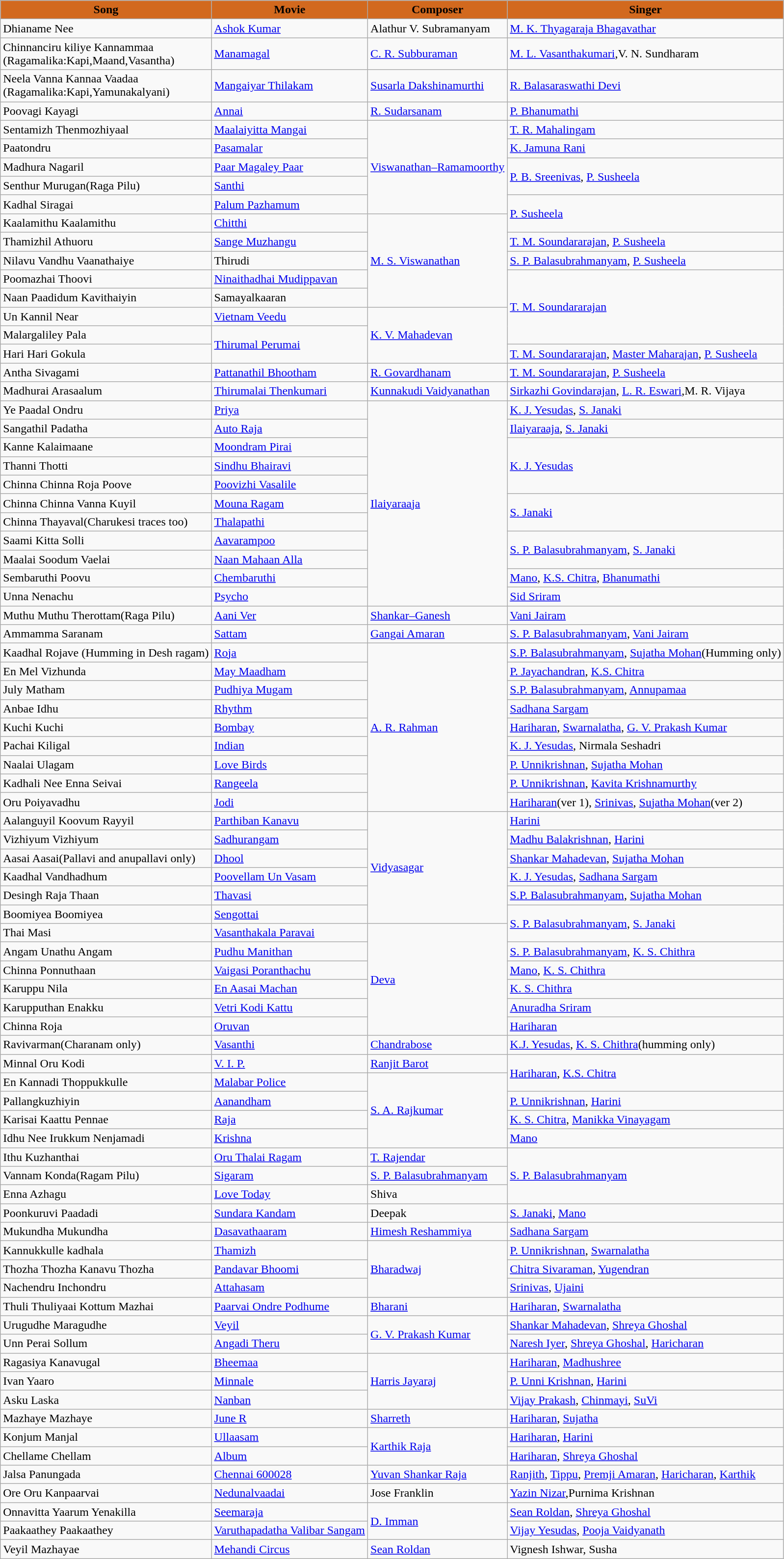<table class="wikitable">
<tr>
<th style="background:#D2691E">Song</th>
<th style="background:#D2691E">Movie</th>
<th style="background:#D2691E">Composer</th>
<th style="background:#D2691E">Singer</th>
</tr>
<tr>
<td>Dhianame Nee</td>
<td><a href='#'>Ashok Kumar</a></td>
<td>Alathur V. Subramanyam</td>
<td><a href='#'>M. K. Thyagaraja Bhagavathar</a></td>
</tr>
<tr>
<td>Chinnanciru kiliye Kannammaa<br>(Ragamalika:Kapi,Maand,Vasantha)</td>
<td><a href='#'>Manamagal</a></td>
<td><a href='#'>C. R. Subburaman</a></td>
<td><a href='#'>M. L. Vasanthakumari</a>,V. N. Sundharam</td>
</tr>
<tr>
<td>Neela Vanna Kannaa Vaadaa<br>(Ragamalika:Kapi,Yamunakalyani)</td>
<td><a href='#'>Mangaiyar Thilakam</a></td>
<td><a href='#'>Susarla Dakshinamurthi</a></td>
<td><a href='#'>R. Balasaraswathi Devi</a></td>
</tr>
<tr>
<td>Poovagi Kayagi</td>
<td><a href='#'>Annai</a></td>
<td><a href='#'>R. Sudarsanam</a></td>
<td><a href='#'>P. Bhanumathi</a></td>
</tr>
<tr>
<td>Sentamizh Thenmozhiyaal</td>
<td><a href='#'>Maalaiyitta Mangai</a></td>
<td rowspan="5"><a href='#'>Viswanathan–Ramamoorthy</a></td>
<td><a href='#'>T. R. Mahalingam</a></td>
</tr>
<tr>
<td>Paatondru</td>
<td><a href='#'>Pasamalar</a></td>
<td><a href='#'>K. Jamuna Rani</a></td>
</tr>
<tr>
<td>Madhura Nagaril</td>
<td><a href='#'>Paar Magaley Paar</a></td>
<td rowspan="2"><a href='#'>P. B. Sreenivas</a>, <a href='#'>P. Susheela</a></td>
</tr>
<tr>
<td>Senthur Murugan(Raga Pilu)</td>
<td><a href='#'>Santhi</a></td>
</tr>
<tr>
<td>Kadhal Siragai</td>
<td><a href='#'>Palum Pazhamum</a></td>
<td rowspan=2><a href='#'>P. Susheela</a></td>
</tr>
<tr>
<td>Kaalamithu Kaalamithu</td>
<td><a href='#'>Chitthi</a></td>
<td rowspan="5"><a href='#'>M. S. Viswanathan</a></td>
</tr>
<tr>
<td>Thamizhil Athuoru</td>
<td><a href='#'>Sange Muzhangu</a></td>
<td><a href='#'>T. M. Soundararajan</a>, <a href='#'>P. Susheela</a></td>
</tr>
<tr>
<td>Nilavu Vandhu Vaanathaiye</td>
<td>Thirudi</td>
<td><a href='#'>S. P. Balasubrahmanyam</a>, <a href='#'>P. Susheela</a></td>
</tr>
<tr>
<td>Poomazhai Thoovi</td>
<td><a href='#'>Ninaithadhai Mudippavan</a></td>
<td rowspan="4"><a href='#'>T. M. Soundararajan</a></td>
</tr>
<tr>
<td>Naan Paadidum Kavithaiyin</td>
<td>Samayalkaaran</td>
</tr>
<tr>
<td>Un Kannil Near</td>
<td><a href='#'>Vietnam Veedu</a></td>
<td rowspan="3"><a href='#'>K. V. Mahadevan</a></td>
</tr>
<tr>
<td>Malargaliley Pala</td>
<td rowspan=2><a href='#'>Thirumal Perumai</a></td>
</tr>
<tr>
<td>Hari Hari Gokula</td>
<td><a href='#'>T. M. Soundararajan</a>, <a href='#'>Master Maharajan</a>, <a href='#'>P. Susheela</a></td>
</tr>
<tr>
<td>Antha Sivagami</td>
<td><a href='#'>Pattanathil Bhootham</a></td>
<td><a href='#'>R. Govardhanam</a></td>
<td><a href='#'>T. M. Soundararajan</a>, <a href='#'>P. Susheela</a></td>
</tr>
<tr>
<td>Madhurai Arasaalum</td>
<td><a href='#'>Thirumalai Thenkumari</a></td>
<td><a href='#'>Kunnakudi Vaidyanathan</a></td>
<td><a href='#'>Sirkazhi Govindarajan</a>, <a href='#'>L. R. Eswari</a>,M. R. Vijaya</td>
</tr>
<tr>
<td>Ye Paadal Ondru</td>
<td><a href='#'>Priya</a></td>
<td rowspan="11"><a href='#'>Ilaiyaraaja</a></td>
<td><a href='#'>K. J. Yesudas</a>, <a href='#'>S. Janaki</a></td>
</tr>
<tr>
<td>Sangathil Padatha</td>
<td><a href='#'>Auto Raja</a></td>
<td><a href='#'>Ilaiyaraaja</a>, <a href='#'>S. Janaki</a></td>
</tr>
<tr>
<td>Kanne Kalaimaane</td>
<td><a href='#'>Moondram Pirai</a></td>
<td rowspan="3"><a href='#'>K. J. Yesudas</a></td>
</tr>
<tr>
<td>Thanni Thotti</td>
<td><a href='#'>Sindhu Bhairavi</a></td>
</tr>
<tr>
<td>Chinna Chinna Roja Poove</td>
<td><a href='#'>Poovizhi Vasalile</a></td>
</tr>
<tr>
<td>Chinna Chinna Vanna Kuyil</td>
<td><a href='#'>Mouna Ragam</a></td>
<td rowspan="2"><a href='#'>S. Janaki</a></td>
</tr>
<tr>
<td>Chinna Thayaval(Charukesi traces too)</td>
<td><a href='#'>Thalapathi</a></td>
</tr>
<tr>
<td>Saami Kitta Solli</td>
<td><a href='#'>Aavarampoo</a></td>
<td rowspan="2"><a href='#'>S. P. Balasubrahmanyam</a>, <a href='#'>S. Janaki</a></td>
</tr>
<tr>
<td>Maalai Soodum Vaelai</td>
<td><a href='#'>Naan Mahaan Alla</a></td>
</tr>
<tr>
<td>Sembaruthi Poovu</td>
<td><a href='#'>Chembaruthi</a></td>
<td><a href='#'>Mano</a>, <a href='#'>K.S. Chitra</a>, <a href='#'>Bhanumathi</a></td>
</tr>
<tr>
<td>Unna Nenachu</td>
<td><a href='#'>Psycho</a></td>
<td><a href='#'>Sid Sriram</a></td>
</tr>
<tr>
<td>Muthu Muthu Therottam(Raga Pilu)</td>
<td><a href='#'>Aani Ver</a></td>
<td><a href='#'>Shankar–Ganesh</a></td>
<td><a href='#'>Vani Jairam</a></td>
</tr>
<tr>
<td>Ammamma Saranam</td>
<td><a href='#'>Sattam</a></td>
<td><a href='#'>Gangai Amaran</a></td>
<td><a href='#'>S. P. Balasubrahmanyam</a>, <a href='#'>Vani Jairam</a></td>
</tr>
<tr>
<td>Kaadhal Rojave (Humming in Desh ragam)</td>
<td><a href='#'>Roja</a></td>
<td rowspan="9"><a href='#'>A. R. Rahman</a></td>
<td><a href='#'>S.P. Balasubrahmanyam</a>, <a href='#'>Sujatha Mohan</a>(Humming only)</td>
</tr>
<tr>
<td>En Mel Vizhunda</td>
<td><a href='#'>May Maadham</a></td>
<td><a href='#'>P. Jayachandran</a>, <a href='#'>K.S. Chitra</a></td>
</tr>
<tr>
<td>July Matham</td>
<td><a href='#'>Pudhiya Mugam</a></td>
<td><a href='#'>S.P. Balasubrahmanyam</a>, <a href='#'>Annupamaa</a></td>
</tr>
<tr>
<td>Anbae Idhu</td>
<td><a href='#'>Rhythm</a></td>
<td><a href='#'>Sadhana Sargam</a></td>
</tr>
<tr>
<td>Kuchi Kuchi</td>
<td><a href='#'>Bombay</a></td>
<td><a href='#'>Hariharan</a>, <a href='#'>Swarnalatha</a>, <a href='#'>G. V. Prakash Kumar</a></td>
</tr>
<tr>
<td>Pachai Kiligal</td>
<td><a href='#'>Indian</a></td>
<td><a href='#'>K. J. Yesudas</a>, Nirmala Seshadri</td>
</tr>
<tr>
<td>Naalai Ulagam</td>
<td><a href='#'>Love Birds</a></td>
<td><a href='#'>P. Unnikrishnan</a>, <a href='#'>Sujatha Mohan</a></td>
</tr>
<tr>
<td>Kadhali Nee Enna Seivai</td>
<td><a href='#'>Rangeela</a></td>
<td><a href='#'>P. Unnikrishnan</a>, <a href='#'>Kavita Krishnamurthy</a></td>
</tr>
<tr>
<td>Oru Poiyavadhu</td>
<td><a href='#'>Jodi</a></td>
<td><a href='#'>Hariharan</a>(ver 1), <a href='#'>Srinivas</a>, <a href='#'>Sujatha Mohan</a>(ver 2)</td>
</tr>
<tr>
<td>Aalanguyil Koovum Rayyil</td>
<td><a href='#'>Parthiban Kanavu</a></td>
<td rowspan="6"><a href='#'>Vidyasagar</a></td>
<td><a href='#'>Harini</a></td>
</tr>
<tr>
<td>Vizhiyum Vizhiyum</td>
<td><a href='#'>Sadhurangam</a></td>
<td><a href='#'>Madhu Balakrishnan</a>, <a href='#'>Harini</a></td>
</tr>
<tr>
<td>Aasai Aasai(Pallavi and anupallavi only)</td>
<td><a href='#'>Dhool</a></td>
<td><a href='#'>Shankar Mahadevan</a>, <a href='#'>Sujatha Mohan</a></td>
</tr>
<tr>
<td>Kaadhal Vandhadhum</td>
<td><a href='#'>Poovellam Un Vasam</a></td>
<td><a href='#'>K. J. Yesudas</a>, <a href='#'>Sadhana Sargam</a></td>
</tr>
<tr>
<td>Desingh Raja Thaan</td>
<td><a href='#'>Thavasi</a></td>
<td><a href='#'>S.P. Balasubrahmanyam</a>, <a href='#'>Sujatha Mohan</a></td>
</tr>
<tr>
<td>Boomiyea Boomiyea</td>
<td><a href='#'>Sengottai</a></td>
<td rowspan="2"><a href='#'>S. P. Balasubrahmanyam</a>, <a href='#'>S. Janaki</a></td>
</tr>
<tr>
<td>Thai Masi</td>
<td><a href='#'>Vasanthakala Paravai</a></td>
<td rowspan="6"><a href='#'>Deva</a></td>
</tr>
<tr>
<td>Angam Unathu Angam</td>
<td><a href='#'>Pudhu Manithan</a></td>
<td><a href='#'>S. P. Balasubrahmanyam</a>, <a href='#'>K. S. Chithra</a></td>
</tr>
<tr>
<td>Chinna Ponnuthaan</td>
<td><a href='#'>Vaigasi Poranthachu</a></td>
<td><a href='#'>Mano</a>, <a href='#'>K. S. Chithra</a></td>
</tr>
<tr>
<td>Karuppu Nila</td>
<td><a href='#'>En Aasai Machan</a></td>
<td><a href='#'>K. S. Chithra</a></td>
</tr>
<tr>
<td>Karupputhan Enakku</td>
<td><a href='#'>Vetri Kodi Kattu</a></td>
<td><a href='#'>Anuradha Sriram</a></td>
</tr>
<tr>
<td>Chinna Roja</td>
<td><a href='#'>Oruvan</a></td>
<td><a href='#'>Hariharan</a></td>
</tr>
<tr>
<td>Ravivarman(Charanam only)</td>
<td><a href='#'>Vasanthi</a></td>
<td><a href='#'>Chandrabose</a></td>
<td><a href='#'>K.J. Yesudas</a>, <a href='#'>K. S. Chithra</a>(humming only)</td>
</tr>
<tr>
<td>Minnal Oru Kodi</td>
<td><a href='#'>V. I. P.</a></td>
<td><a href='#'>Ranjit Barot</a></td>
<td rowspan="2"><a href='#'>Hariharan</a>, <a href='#'>K.S. Chitra</a></td>
</tr>
<tr>
<td>En Kannadi Thoppukkulle</td>
<td><a href='#'>Malabar Police</a></td>
<td rowspan="4"><a href='#'>S. A. Rajkumar</a></td>
</tr>
<tr>
<td>Pallangkuzhiyin</td>
<td><a href='#'>Aanandham</a></td>
<td><a href='#'>P. Unnikrishnan</a>, <a href='#'>Harini</a></td>
</tr>
<tr>
<td>Karisai Kaattu Pennae</td>
<td><a href='#'>Raja</a></td>
<td><a href='#'>K. S. Chitra</a>, <a href='#'>Manikka Vinayagam</a></td>
</tr>
<tr>
<td>Idhu Nee Irukkum Nenjamadi</td>
<td><a href='#'>Krishna</a></td>
<td><a href='#'>Mano</a></td>
</tr>
<tr>
<td>Ithu Kuzhanthai</td>
<td><a href='#'>Oru Thalai Ragam</a></td>
<td><a href='#'>T. Rajendar</a></td>
<td rowspan="3"><a href='#'>S. P. Balasubrahmanyam</a></td>
</tr>
<tr>
<td>Vannam Konda(Ragam Pilu)</td>
<td><a href='#'>Sigaram</a></td>
<td><a href='#'>S. P. Balasubrahmanyam</a></td>
</tr>
<tr>
<td>Enna Azhagu</td>
<td><a href='#'>Love Today</a></td>
<td>Shiva</td>
</tr>
<tr>
<td>Poonkuruvi Paadadi</td>
<td><a href='#'>Sundara Kandam</a></td>
<td>Deepak</td>
<td><a href='#'>S. Janaki</a>, <a href='#'>Mano</a></td>
</tr>
<tr>
<td>Mukundha Mukundha</td>
<td><a href='#'>Dasavathaaram</a></td>
<td><a href='#'>Himesh Reshammiya</a></td>
<td><a href='#'>Sadhana Sargam</a></td>
</tr>
<tr>
<td>Kannukkulle kadhala</td>
<td><a href='#'>Thamizh</a></td>
<td rowspan=3><a href='#'>Bharadwaj</a></td>
<td><a href='#'>P. Unnikrishnan</a>, <a href='#'>Swarnalatha</a></td>
</tr>
<tr>
<td>Thozha Thozha Kanavu Thozha</td>
<td><a href='#'>Pandavar Bhoomi</a></td>
<td><a href='#'>Chitra Sivaraman</a>, <a href='#'>Yugendran</a></td>
</tr>
<tr>
<td>Nachendru Inchondru</td>
<td><a href='#'>Attahasam</a></td>
<td><a href='#'>Srinivas</a>, <a href='#'>Ujaini</a></td>
</tr>
<tr>
<td>Thuli Thuliyaai Kottum Mazhai</td>
<td><a href='#'>Paarvai Ondre Podhume</a></td>
<td><a href='#'>Bharani</a></td>
<td><a href='#'>Hariharan</a>, <a href='#'>Swarnalatha</a></td>
</tr>
<tr>
<td>Urugudhe Maragudhe</td>
<td><a href='#'>Veyil</a></td>
<td rowspan=2><a href='#'>G. V. Prakash Kumar</a></td>
<td><a href='#'>Shankar Mahadevan</a>, <a href='#'>Shreya Ghoshal</a></td>
</tr>
<tr>
<td>Unn Perai Sollum</td>
<td><a href='#'>Angadi Theru</a></td>
<td><a href='#'>Naresh Iyer</a>, <a href='#'>Shreya Ghoshal</a>, <a href='#'>Haricharan</a></td>
</tr>
<tr>
<td>Ragasiya Kanavugal</td>
<td><a href='#'>Bheemaa</a></td>
<td rowspan=3><a href='#'>Harris Jayaraj</a></td>
<td><a href='#'>Hariharan</a>, <a href='#'>Madhushree</a></td>
</tr>
<tr>
<td>Ivan Yaaro</td>
<td><a href='#'>Minnale</a></td>
<td><a href='#'>P. Unni Krishnan</a>, <a href='#'>Harini</a></td>
</tr>
<tr>
<td>Asku Laska</td>
<td><a href='#'>Nanban</a></td>
<td><a href='#'>Vijay Prakash</a>, <a href='#'>Chinmayi</a>, <a href='#'>SuVi</a></td>
</tr>
<tr>
<td>Mazhaye Mazhaye</td>
<td><a href='#'>June R</a></td>
<td><a href='#'>Sharreth</a></td>
<td><a href='#'>Hariharan</a>, <a href='#'>Sujatha</a></td>
</tr>
<tr>
<td>Konjum Manjal</td>
<td><a href='#'>Ullaasam</a></td>
<td rowspan=2><a href='#'>Karthik Raja</a></td>
<td><a href='#'>Hariharan</a>, <a href='#'>Harini</a></td>
</tr>
<tr>
<td>Chellame Chellam</td>
<td><a href='#'>Album</a></td>
<td><a href='#'>Hariharan</a>, <a href='#'>Shreya Ghoshal</a></td>
</tr>
<tr>
<td>Jalsa Panungada</td>
<td><a href='#'>Chennai 600028</a></td>
<td><a href='#'>Yuvan Shankar Raja</a></td>
<td><a href='#'>Ranjith</a>, <a href='#'>Tippu</a>, <a href='#'>Premji Amaran</a>, <a href='#'>Haricharan</a>, <a href='#'>Karthik</a></td>
</tr>
<tr>
<td>Ore Oru Kanpaarvai</td>
<td><a href='#'>Nedunalvaadai</a></td>
<td>Jose Franklin</td>
<td><a href='#'>Yazin Nizar</a>,Purnima Krishnan</td>
</tr>
<tr>
<td>Onnavitta Yaarum Yenakilla</td>
<td><a href='#'>Seemaraja</a></td>
<td rowspan=2><a href='#'>D. Imman</a></td>
<td><a href='#'>Sean Roldan</a>, <a href='#'>Shreya Ghoshal</a></td>
</tr>
<tr>
<td>Paakaathey Paakaathey</td>
<td><a href='#'>Varuthapadatha Valibar Sangam</a></td>
<td><a href='#'>Vijay Yesudas</a>, <a href='#'>Pooja Vaidyanath</a></td>
</tr>
<tr>
<td>Veyil Mazhayae</td>
<td><a href='#'>Mehandi Circus</a></td>
<td><a href='#'>Sean Roldan</a></td>
<td>Vignesh Ishwar, Susha</td>
</tr>
</table>
